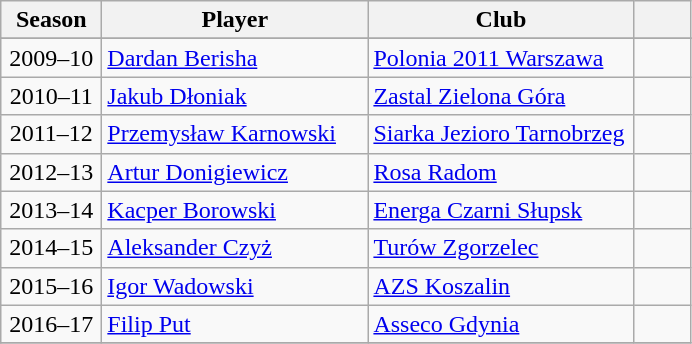<table class="wikitable">
<tr>
<th width=60>Season</th>
<th width=170>Player</th>
<th width=170>Club</th>
<th width=30></th>
</tr>
<tr>
</tr>
<tr>
<td align=center>2009–10</td>
<td><a href='#'>Dardan Berisha</a></td>
<td><a href='#'>Polonia 2011 Warszawa</a></td>
<td align=center></td>
</tr>
<tr>
<td align=center>2010–11</td>
<td><a href='#'>Jakub Dłoniak</a></td>
<td><a href='#'>Zastal Zielona Góra</a></td>
<td align=center></td>
</tr>
<tr>
<td align=center>2011–12</td>
<td><a href='#'>Przemysław Karnowski</a></td>
<td><a href='#'>Siarka Jezioro Tarnobrzeg</a></td>
<td align=center></td>
</tr>
<tr>
<td align=center>2012–13</td>
<td><a href='#'>Artur Donigiewicz</a></td>
<td><a href='#'>Rosa Radom</a></td>
<td align=center></td>
</tr>
<tr>
<td align=center>2013–14</td>
<td><a href='#'>Kacper Borowski</a></td>
<td><a href='#'>Energa Czarni Słupsk</a></td>
<td align=center></td>
</tr>
<tr>
<td align=center>2014–15</td>
<td><a href='#'>Aleksander Czyż</a></td>
<td><a href='#'>Turów Zgorzelec</a></td>
<td align=center></td>
</tr>
<tr>
<td align=center>2015–16</td>
<td><a href='#'>Igor Wadowski</a></td>
<td><a href='#'>AZS Koszalin</a></td>
<td align=center></td>
</tr>
<tr>
<td align=center>2016–17</td>
<td><a href='#'>Filip Put</a></td>
<td><a href='#'>Asseco Gdynia</a></td>
<td align=center></td>
</tr>
<tr>
</tr>
</table>
